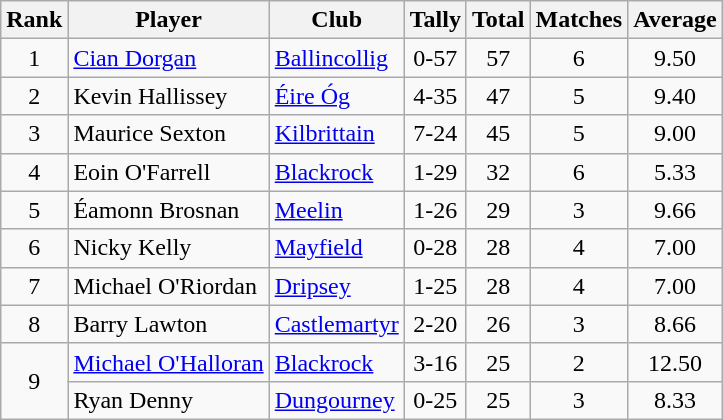<table class="wikitable">
<tr>
<th>Rank</th>
<th>Player</th>
<th>Club</th>
<th>Tally</th>
<th>Total</th>
<th>Matches</th>
<th>Average</th>
</tr>
<tr>
<td rowspan="1" style="text-align:center;">1</td>
<td><a href='#'>Cian Dorgan</a></td>
<td><a href='#'>Ballincollig</a></td>
<td align=center>0-57</td>
<td align=center>57</td>
<td align=center>6</td>
<td align=center>9.50</td>
</tr>
<tr>
<td rowspan="1" style="text-align:center;">2</td>
<td>Kevin Hallissey</td>
<td><a href='#'>Éire Óg</a></td>
<td align=center>4-35</td>
<td align=center>47</td>
<td align=center>5</td>
<td align=center>9.40</td>
</tr>
<tr>
<td rowspan="1" style="text-align:center;">3</td>
<td>Maurice Sexton</td>
<td><a href='#'>Kilbrittain</a></td>
<td align=center>7-24</td>
<td align=center>45</td>
<td align=center>5</td>
<td align=center>9.00</td>
</tr>
<tr>
<td rowspan="1" style="text-align:center;">4</td>
<td>Eoin O'Farrell</td>
<td><a href='#'>Blackrock</a></td>
<td align=center>1-29</td>
<td align=center>32</td>
<td align=center>6</td>
<td align=center>5.33</td>
</tr>
<tr>
<td rowspan="1" style="text-align:center;">5</td>
<td>Éamonn Brosnan</td>
<td><a href='#'>Meelin</a></td>
<td align=center>1-26</td>
<td align=center>29</td>
<td align=center>3</td>
<td align=center>9.66</td>
</tr>
<tr>
<td rowspan="1" style="text-align:center;">6</td>
<td>Nicky Kelly</td>
<td><a href='#'>Mayfield</a></td>
<td align=center>0-28</td>
<td align=center>28</td>
<td align=center>4</td>
<td align=center>7.00</td>
</tr>
<tr>
<td rowspan="1" style="text-align:center;">7</td>
<td>Michael O'Riordan</td>
<td><a href='#'>Dripsey</a></td>
<td align=center>1-25</td>
<td align=center>28</td>
<td align=center>4</td>
<td align=center>7.00</td>
</tr>
<tr>
<td rowspan="1" style="text-align:center;">8</td>
<td>Barry Lawton</td>
<td><a href='#'>Castlemartyr</a></td>
<td align=center>2-20</td>
<td align=center>26</td>
<td align=center>3</td>
<td align=center>8.66</td>
</tr>
<tr>
<td rowspan="2" style="text-align:center;">9</td>
<td><a href='#'>Michael O'Halloran</a></td>
<td><a href='#'>Blackrock</a></td>
<td align=center>3-16</td>
<td align=center>25</td>
<td align=center>2</td>
<td align=center>12.50</td>
</tr>
<tr>
<td>Ryan Denny</td>
<td><a href='#'>Dungourney</a></td>
<td align=center>0-25</td>
<td align=center>25</td>
<td align=center>3</td>
<td align=center>8.33</td>
</tr>
</table>
